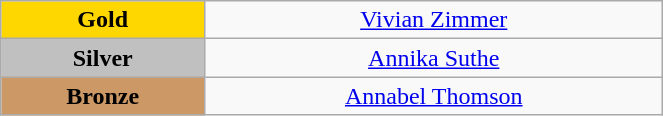<table class="wikitable" style="text-align:center; " width="35%">
<tr>
<td bgcolor="gold"><strong>Gold</strong></td>
<td><a href='#'>Vivian Zimmer</a><br>  <small><em></em></small></td>
</tr>
<tr>
<td bgcolor="silver"><strong>Silver</strong></td>
<td><a href='#'>Annika Suthe</a><br>  <small><em></em></small></td>
</tr>
<tr>
<td bgcolor="CC9966"><strong>Bronze</strong></td>
<td><a href='#'>Annabel Thomson</a><br>  <small><em></em></small></td>
</tr>
</table>
